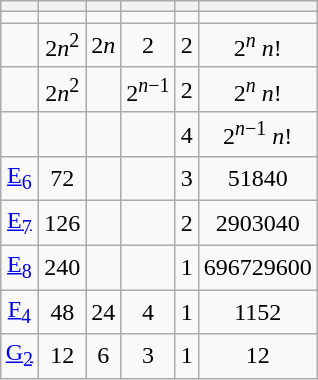<table border=1 cellpadding=4  align="right" style="margin: 1em; text-align: center; border-collapse: collapse;" class="wikitable">
<tr>
<th></th>
<th></th>
<th></th>
<th></th>
<th></th>
<th></th>
</tr>
<tr>
<td></td>
<td></td>
<td></td>
<td></td>
<td></td>
<td></td>
</tr>
<tr>
<td></td>
<td>2<em>n</em><sup>2</sup></td>
<td>2<em>n</em></td>
<td>2</td>
<td>2</td>
<td>2<sup><em>n</em></sup> <em>n</em>!</td>
</tr>
<tr>
<td></td>
<td>2<em>n</em><sup>2</sup></td>
<td></td>
<td>2<sup><em>n</em>−1</sup></td>
<td>2</td>
<td>2<sup><em>n</em></sup> <em>n</em>!</td>
</tr>
<tr>
<td></td>
<td></td>
<td></td>
<td></td>
<td>4</td>
<td>2<sup><em>n</em>−1</sup> <em>n</em>!</td>
</tr>
<tr>
<td><a href='#'>E<sub>6</sub></a></td>
<td>72</td>
<td></td>
<td></td>
<td>3</td>
<td>51840</td>
</tr>
<tr>
<td><a href='#'>E<sub>7</sub></a></td>
<td>126</td>
<td></td>
<td></td>
<td>2</td>
<td>2903040</td>
</tr>
<tr>
<td><a href='#'>E<sub>8</sub></a></td>
<td>240</td>
<td></td>
<td></td>
<td>1</td>
<td>696729600</td>
</tr>
<tr>
<td><a href='#'>F<sub>4</sub></a></td>
<td>48</td>
<td>24</td>
<td>4</td>
<td>1</td>
<td>1152</td>
</tr>
<tr>
<td><a href='#'>G<sub>2</sub></a></td>
<td>12</td>
<td>6</td>
<td>3</td>
<td>1</td>
<td>12</td>
</tr>
</table>
